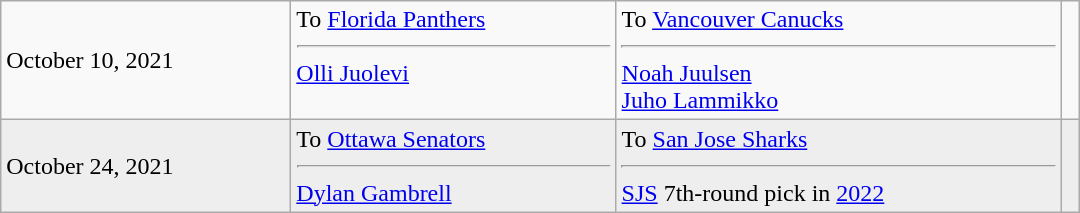<table cellspacing=0 class="wikitable" style="border:1px solid #999999; width:720px;">
<tr>
<td>October 10, 2021</td>
<td valign="top">To <a href='#'>Florida Panthers</a><hr><a href='#'>Olli Juolevi</a></td>
<td valign="top">To <a href='#'>Vancouver Canucks</a><hr><a href='#'>Noah Juulsen</a><br><a href='#'>Juho Lammikko</a></td>
<td></td>
</tr>
<tr bgcolor="eeeeee">
<td>October 24, 2021</td>
<td valign="top">To <a href='#'>Ottawa Senators</a><hr><a href='#'>Dylan Gambrell</a></td>
<td valign="top">To <a href='#'>San Jose Sharks</a><hr><a href='#'>SJS</a> 7th-round pick in <a href='#'>2022</a></td>
<td></td>
</tr>
</table>
